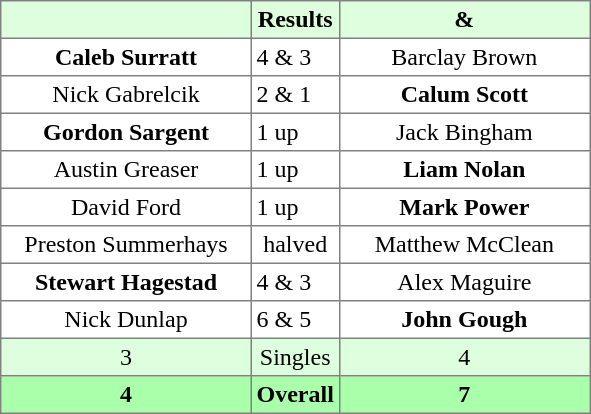<table border="1" cellpadding="3" style="border-collapse: collapse; text-align:center;">
<tr style="background:#ddffdd;">
<th width=160></th>
<th>Results</th>
<th width=160> & </th>
</tr>
<tr>
<td><strong>Caleb Surratt</strong></td>
<td align=left> 4 & 3</td>
<td>Barclay Brown</td>
</tr>
<tr>
<td>Nick Gabrelcik</td>
<td align=left> 2 & 1</td>
<td><strong>Calum Scott</strong></td>
</tr>
<tr>
<td><strong>Gordon Sargent</strong></td>
<td align=left> 1 up</td>
<td>Jack Bingham</td>
</tr>
<tr>
<td>Austin Greaser</td>
<td align=left> 1 up</td>
<td><strong>Liam Nolan</strong></td>
</tr>
<tr>
<td>David Ford</td>
<td align=left> 1 up</td>
<td><strong>Mark Power</strong></td>
</tr>
<tr>
<td>Preston Summerhays</td>
<td>halved</td>
<td>Matthew McClean</td>
</tr>
<tr>
<td><strong>Stewart Hagestad</strong></td>
<td align=left> 4 & 3</td>
<td>Alex Maguire</td>
</tr>
<tr>
<td>Nick Dunlap</td>
<td align=left> 6 & 5</td>
<td><strong>John Gough</strong></td>
</tr>
<tr style="background:#ddffdd;">
<td>3</td>
<td>Singles</td>
<td>4</td>
</tr>
<tr style="background:#aaffaa;">
<th>4</th>
<th>Overall</th>
<th>7</th>
</tr>
</table>
